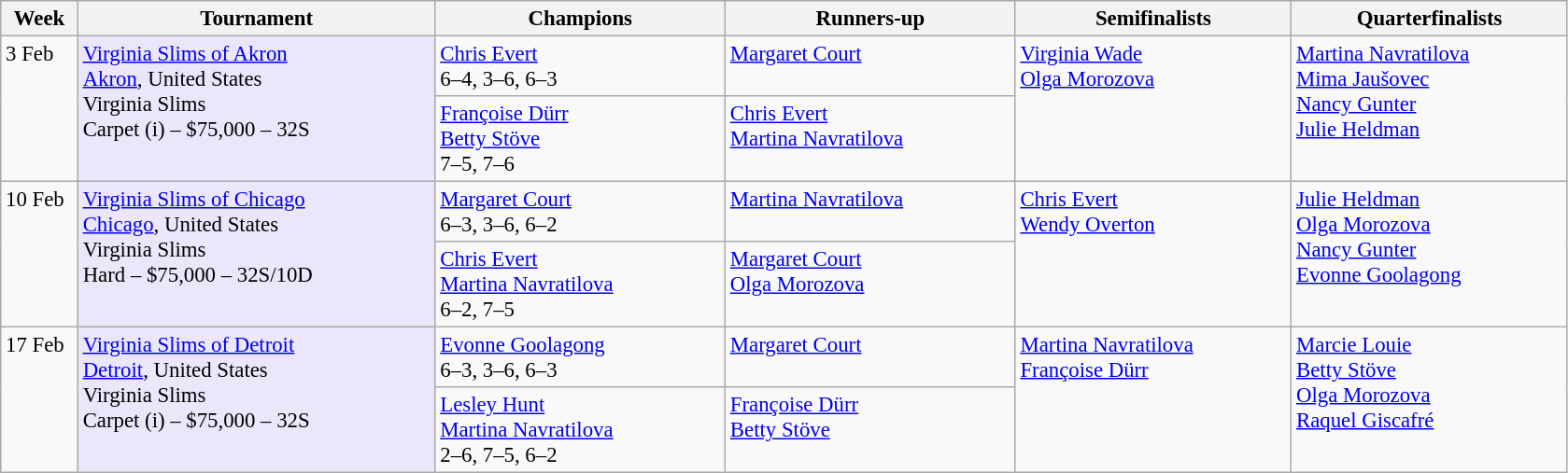<table class=wikitable style=font-size:95%>
<tr>
<th style="width:48px;">Week</th>
<th style="width:248px;">Tournament</th>
<th style="width:200px;">Champions</th>
<th style="width:200px;">Runners-up</th>
<th style="width:190px;">Semifinalists</th>
<th style="width:190px;">Quarterfinalists</th>
</tr>
<tr valign=top>
<td rowspan=2>3 Feb</td>
<td style="background:#ebe6fa;" rowspan="2"><a href='#'>Virginia Slims of Akron</a><br> <a href='#'>Akron</a>, United States<br>Virginia Slims<br>Carpet (i) – $75,000 – 32S</td>
<td> <a href='#'>Chris Evert</a><br>6–4, 3–6, 6–3</td>
<td> <a href='#'>Margaret Court</a></td>
<td rowspan=2> <a href='#'>Virginia Wade</a><br> <a href='#'>Olga Morozova</a></td>
<td rowspan=2> <a href='#'>Martina Navratilova</a><br> <a href='#'>Mima Jaušovec</a><br> <a href='#'>Nancy Gunter</a><br> <a href='#'>Julie Heldman</a></td>
</tr>
<tr valign=top>
<td> <a href='#'>Françoise Dürr</a> <br>  <a href='#'>Betty Stöve</a><br>7–5, 7–6</td>
<td> <a href='#'>Chris Evert</a> <br>  <a href='#'>Martina Navratilova</a></td>
</tr>
<tr valign=top>
<td rowspan=2>10 Feb</td>
<td style="background:#ebe6fa;" rowspan="2"><a href='#'>Virginia Slims of Chicago</a><br> <a href='#'>Chicago</a>, United States<br>Virginia Slims<br>Hard – $75,000 – 32S/10D</td>
<td> <a href='#'>Margaret Court</a><br>6–3, 3–6, 6–2</td>
<td> <a href='#'>Martina Navratilova</a></td>
<td rowspan=2> <a href='#'>Chris Evert</a><br> <a href='#'>Wendy Overton</a></td>
<td rowspan=2> <a href='#'>Julie Heldman</a><br> <a href='#'>Olga Morozova</a><br> <a href='#'>Nancy Gunter</a><br> <a href='#'>Evonne Goolagong</a></td>
</tr>
<tr valign=top>
<td> <a href='#'>Chris Evert</a> <br>  <a href='#'>Martina Navratilova</a><br>6–2, 7–5</td>
<td> <a href='#'>Margaret Court</a> <br>  <a href='#'>Olga Morozova</a></td>
</tr>
<tr valign=top>
<td rowspan=2>17 Feb</td>
<td style="background:#ebe6fa;" rowspan="2"><a href='#'>Virginia Slims of Detroit</a><br> <a href='#'>Detroit</a>, United States<br>Virginia Slims<br>Carpet (i) – $75,000 – 32S</td>
<td> <a href='#'>Evonne Goolagong</a><br>6–3, 3–6, 6–3</td>
<td> <a href='#'>Margaret Court</a></td>
<td rowspan=2> <a href='#'>Martina Navratilova</a><br> <a href='#'>Françoise Dürr</a></td>
<td rowspan=2> <a href='#'>Marcie Louie</a><br> <a href='#'>Betty Stöve</a><br> <a href='#'>Olga Morozova</a><br> <a href='#'>Raquel Giscafré</a></td>
</tr>
<tr valign=top>
<td> <a href='#'>Lesley Hunt</a> <br>  <a href='#'>Martina Navratilova</a><br>2–6, 7–5, 6–2</td>
<td> <a href='#'>Françoise Dürr</a> <br>  <a href='#'>Betty Stöve</a></td>
</tr>
</table>
